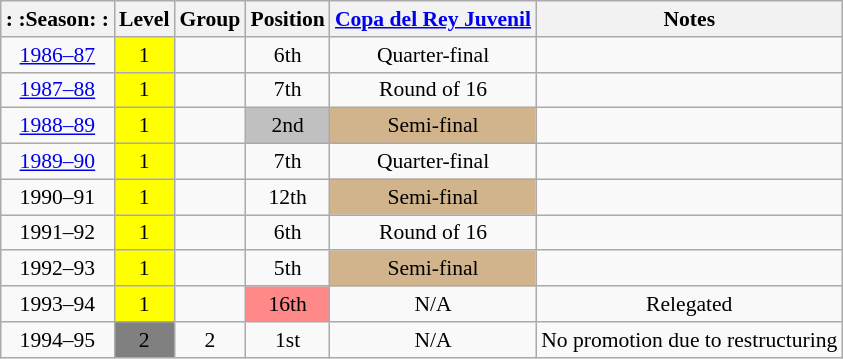<table class="wikitable" style="text-align:center; font-size:90%">
<tr>
<th>: :Season: :</th>
<th>Level</th>
<th>Group</th>
<th>Position</th>
<th><a href='#'>Copa del Rey Juvenil</a></th>
<th>Notes</th>
</tr>
<tr>
<td><a href='#'>1986–87</a></td>
<td bgcolor=#FFFF00>1</td>
<td></td>
<td>6th</td>
<td>Quarter-final</td>
<td></td>
</tr>
<tr>
<td><a href='#'>1987–88</a></td>
<td bgcolor=#FFFF00>1</td>
<td></td>
<td>7th</td>
<td>Round of 16</td>
<td></td>
</tr>
<tr>
<td><a href='#'>1988–89</a></td>
<td bgcolor=#FFFF00>1</td>
<td></td>
<td bgcolor=silver>2nd</td>
<td bgcolor=#D2B48C>Semi-final</td>
<td></td>
</tr>
<tr>
<td><a href='#'>1989–90</a></td>
<td bgcolor=#FFFF00>1</td>
<td></td>
<td>7th</td>
<td>Quarter-final</td>
<td></td>
</tr>
<tr>
<td>1990–91</td>
<td bgcolor=#FFFF00>1</td>
<td></td>
<td>12th</td>
<td bgcolor=#D2B48C>Semi-final</td>
<td></td>
</tr>
<tr>
<td>1991–92</td>
<td bgcolor=#FFFF00>1</td>
<td></td>
<td>6th</td>
<td>Round of 16</td>
<td></td>
</tr>
<tr>
<td>1992–93</td>
<td bgcolor=#FFFF00>1</td>
<td></td>
<td>5th</td>
<td bgcolor=#D2B48C>Semi-final</td>
<td></td>
</tr>
<tr>
<td>1993–94</td>
<td bgcolor=#FFFF00>1</td>
<td></td>
<td bgcolor=#FF8888>16th</td>
<td>N/A</td>
<td>Relegated</td>
</tr>
<tr>
<td>1994–95</td>
<td bgcolor=#808080>2</td>
<td>2</td>
<td>1st</td>
<td>N/A</td>
<td>No promotion due to restructuring</td>
</tr>
</table>
